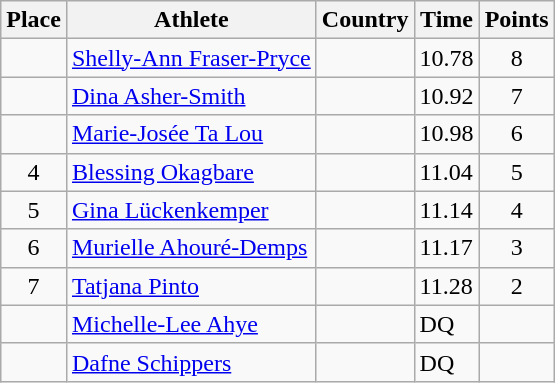<table class="wikitable">
<tr>
<th>Place</th>
<th>Athlete</th>
<th>Country</th>
<th>Time</th>
<th>Points</th>
</tr>
<tr>
<td align=center></td>
<td><a href='#'>Shelly-Ann Fraser-Pryce</a></td>
<td></td>
<td>10.78</td>
<td align=center>8</td>
</tr>
<tr>
<td align=center></td>
<td><a href='#'>Dina Asher-Smith</a></td>
<td></td>
<td>10.92</td>
<td align=center>7</td>
</tr>
<tr>
<td align=center></td>
<td><a href='#'>Marie-Josée Ta Lou</a></td>
<td></td>
<td>10.98</td>
<td align=center>6</td>
</tr>
<tr>
<td align=center>4</td>
<td><a href='#'>Blessing Okagbare</a></td>
<td></td>
<td>11.04</td>
<td align=center>5</td>
</tr>
<tr>
<td align=center>5</td>
<td><a href='#'>Gina Lückenkemper</a></td>
<td></td>
<td>11.14</td>
<td align=center>4</td>
</tr>
<tr>
<td align=center>6</td>
<td><a href='#'>Murielle Ahouré-Demps</a></td>
<td></td>
<td>11.17</td>
<td align=center>3</td>
</tr>
<tr>
<td align=center>7</td>
<td><a href='#'>Tatjana Pinto</a></td>
<td></td>
<td>11.28</td>
<td align=center>2</td>
</tr>
<tr>
<td align=center></td>
<td><a href='#'>Michelle-Lee Ahye</a></td>
<td></td>
<td>DQ</td>
<td align=center></td>
</tr>
<tr>
<td align=center></td>
<td><a href='#'>Dafne Schippers</a></td>
<td></td>
<td>DQ</td>
<td align=center></td>
</tr>
</table>
